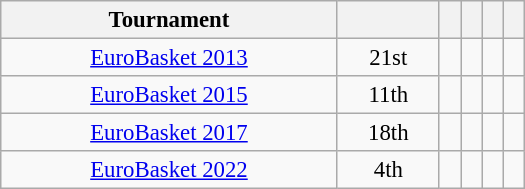<table class="wikitable" style="font-size:95%; text-align:center;" width=350>
<tr>
<th>Tournament</th>
<th></th>
<th></th>
<th></th>
<th></th>
<th></th>
</tr>
<tr>
<td><a href='#'>EuroBasket 2013</a></td>
<td>21st</td>
<td></td>
<td></td>
<td></td>
<td></td>
</tr>
<tr>
<td><a href='#'>EuroBasket 2015</a></td>
<td>11th</td>
<td></td>
<td></td>
<td></td>
<td></td>
</tr>
<tr>
<td><a href='#'>EuroBasket 2017</a></td>
<td>18th</td>
<td></td>
<td></td>
<td></td>
<td></td>
</tr>
<tr>
<td><a href='#'>EuroBasket 2022</a></td>
<td>4th</td>
<td></td>
<td></td>
<td></td>
<td></td>
</tr>
</table>
